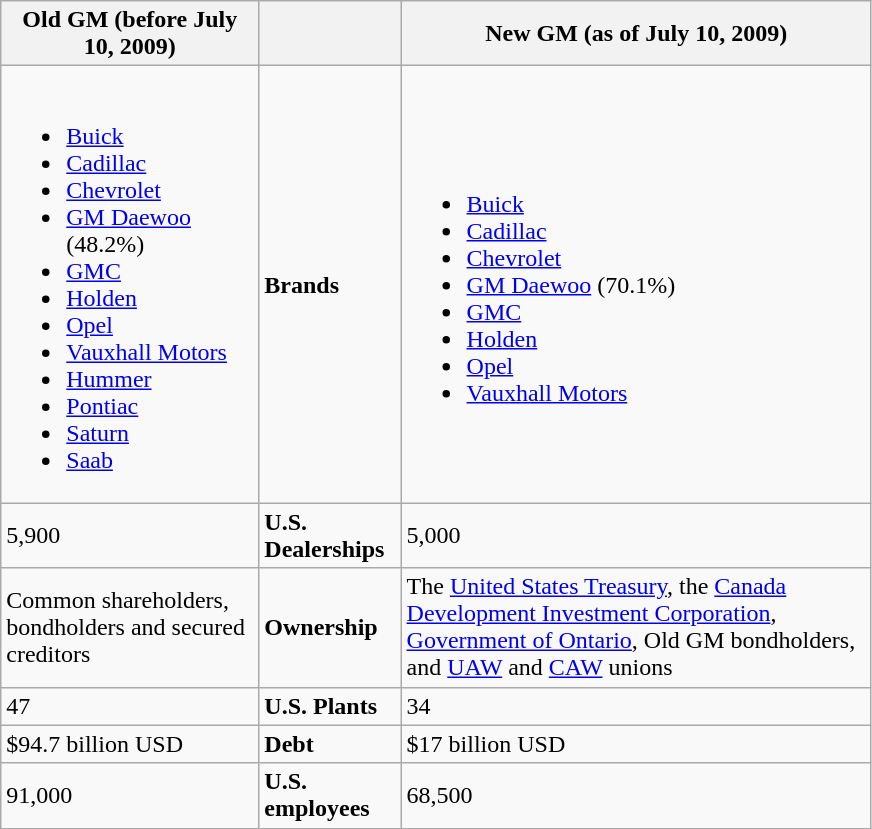<table class="wikitable floatright" width="46%">
<tr>
<th>Old GM (before July 10, 2009)</th>
<th></th>
<th>New GM (as of July 10, 2009)</th>
</tr>
<tr>
<td><br><ul><li><a href='#'>Buick</a></li><li><a href='#'>Cadillac</a></li><li><a href='#'>Chevrolet</a></li><li><a href='#'>GM Daewoo</a> (48.2%)</li><li><a href='#'>GMC</a></li><li><a href='#'>Holden</a></li><li><a href='#'>Opel</a></li><li><a href='#'>Vauxhall Motors</a></li><li><a href='#'>Hummer</a></li><li><a href='#'>Pontiac</a></li><li><a href='#'>Saturn</a></li><li><a href='#'>Saab</a></li></ul></td>
<td><strong>Brands</strong></td>
<td><br><ul><li><a href='#'>Buick</a></li><li><a href='#'>Cadillac</a></li><li><a href='#'>Chevrolet</a></li><li><a href='#'>GM Daewoo</a> (70.1%)</li><li><a href='#'>GMC</a></li><li><a href='#'>Holden</a></li><li><a href='#'>Opel</a></li><li><a href='#'>Vauxhall Motors</a></li></ul></td>
</tr>
<tr>
<td>5,900</td>
<td><strong>U.S. Dealerships</strong></td>
<td>5,000</td>
</tr>
<tr>
<td>Common shareholders, bondholders and secured creditors</td>
<td><strong>Ownership</strong></td>
<td>The <a href='#'>United States Treasury</a>, the <a href='#'>Canada Development Investment Corporation</a>, <a href='#'>Government of Ontario</a>, Old GM bondholders, and <a href='#'>UAW</a> and <a href='#'>CAW</a> unions</td>
</tr>
<tr>
<td>47</td>
<td><strong>U.S. Plants</strong></td>
<td>34</td>
</tr>
<tr>
<td>$94.7 billion USD</td>
<td><strong>Debt</strong></td>
<td>$17 billion USD</td>
</tr>
<tr>
<td>91,000</td>
<td><strong>U.S. employees</strong></td>
<td>68,500</td>
</tr>
</table>
